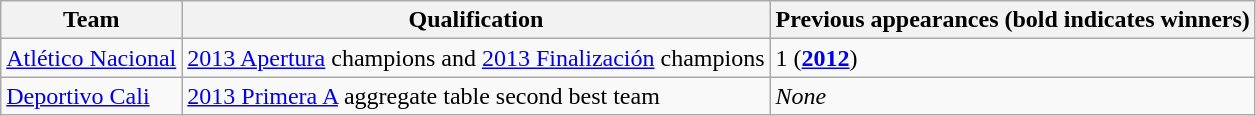<table class="wikitable">
<tr>
<th>Team</th>
<th>Qualification</th>
<th>Previous appearances (bold indicates winners)</th>
</tr>
<tr>
<td><a href='#'>Atlético Nacional</a></td>
<td><a href='#'>2013 Apertura</a> champions and <a href='#'>2013 Finalización</a> champions</td>
<td>1 (<strong><a href='#'>2012</a></strong>)</td>
</tr>
<tr>
<td><a href='#'>Deportivo Cali</a></td>
<td><a href='#'>2013 Primera A</a> aggregate table second best team</td>
<td><em>None</em></td>
</tr>
</table>
